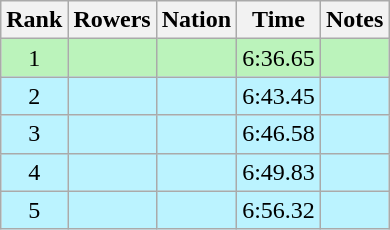<table class="wikitable sortable" style=text-align:center>
<tr>
<th>Rank</th>
<th>Rowers</th>
<th>Nation</th>
<th>Time</th>
<th>Notes</th>
</tr>
<tr bgcolor=bbf3bb>
<td>1</td>
<td align=left></td>
<td align=left></td>
<td>6:36.65</td>
<td></td>
</tr>
<tr bgcolor=bbf3ff>
<td>2</td>
<td align=left></td>
<td align=left></td>
<td>6:43.45</td>
<td></td>
</tr>
<tr bgcolor=bbf3ff>
<td>3</td>
<td align=left></td>
<td align=left></td>
<td>6:46.58</td>
<td></td>
</tr>
<tr bgcolor=bbf3ff>
<td>4</td>
<td align=left></td>
<td align=left></td>
<td>6:49.83</td>
<td></td>
</tr>
<tr bgcolor=bbf3ff>
<td>5</td>
<td align=left></td>
<td align=left></td>
<td>6:56.32</td>
<td></td>
</tr>
</table>
